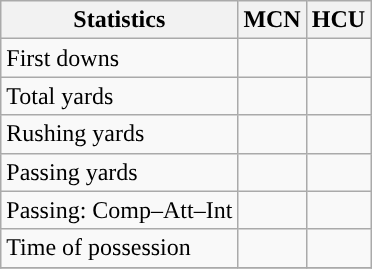<table class="wikitable" style="float: left;">
<tr>
<th>Statistics</th>
<th>MCN</th>
<th>HCU</th>
</tr>
<tr>
<td>First downs</td>
<td></td>
<td></td>
</tr>
<tr>
<td>Total yards</td>
<td></td>
<td></td>
</tr>
<tr>
<td>Rushing yards</td>
<td></td>
<td></td>
</tr>
<tr>
<td>Passing yards</td>
<td></td>
<td></td>
</tr>
<tr>
<td>Passing: Comp–Att–Int</td>
<td></td>
<td></td>
</tr>
<tr>
<td>Time of possession</td>
<td></td>
<td></td>
</tr>
<tr>
</tr>
</table>
